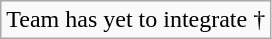<table class="wikitable" style="font-size:100%;line-height:1.1;">
<tr>
<td>Team has yet to integrate †</td>
</tr>
</table>
